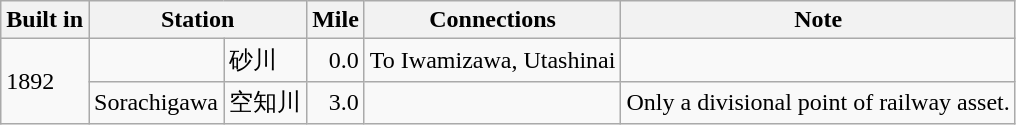<table class=wikitable>
<tr>
<th>Built in</th>
<th colspan=2>Station</th>
<th>Mile</th>
<th>Connections</th>
<th>Note</th>
</tr>
<tr>
<td rowspan=2>1892</td>
<td></td>
<td>砂川</td>
<td style="text-align:right">0.0</td>
<td>To Iwamizawa, Utashinai</td>
<td></td>
</tr>
<tr>
<td>Sorachigawa</td>
<td>空知川</td>
<td style="text-align:right">3.0</td>
<td></td>
<td>Only a divisional point of railway asset.</td>
</tr>
</table>
